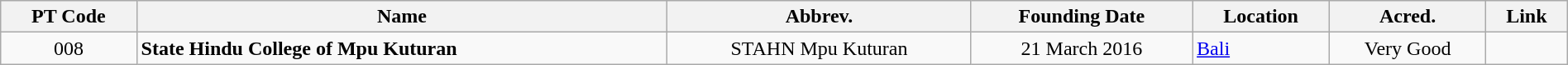<table class="wikitable sortable" style="width:100%; text-align:center;">
<tr>
<th>PT Code<br></th>
<th>Name</th>
<th>Abbrev.</th>
<th data-sort-type="date">Founding  Date</th>
<th>Location</th>
<th>Acred.</th>
<th class="unsortable">Link</th>
</tr>
<tr>
<td>008</td>
<td style="text-align:left;"><strong>State Hindu College of Mpu Kuturan</strong><br></td>
<td>STAHN Mpu Kuturan</td>
<td>21 March 2016</td>
<td style="text-align:left;"><a href='#'>Bali</a></td>
<td>Very Good</td>
<td></td>
</tr>
</table>
